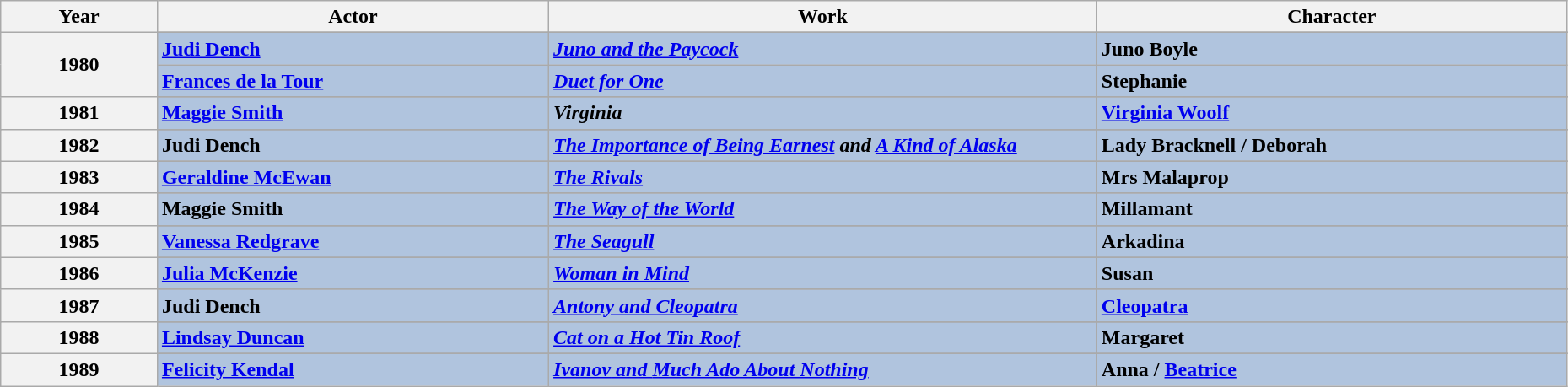<table class="wikitable" style="width:98%;">
<tr>
<th style="width:10%;">Year</th>
<th style="width:25%;">Actor</th>
<th style="width:35%;">Work</th>
<th style="width:30%;">Character</th>
</tr>
<tr>
<th rowspan="3" align="center">1980</th>
</tr>
<tr style="background:#B0C4DE">
<td><strong><a href='#'>Judi Dench</a></strong></td>
<td><strong><em><a href='#'>Juno and the Paycock</a></em></strong></td>
<td><strong>Juno Boyle</strong></td>
</tr>
<tr style="background:#B0C4DE">
<td><strong><a href='#'>Frances de la Tour</a></strong></td>
<td><strong><em><a href='#'>Duet for One</a></em></strong></td>
<td><strong>Stephanie</strong></td>
</tr>
<tr>
<th rowspan="2" align="center">1981</th>
</tr>
<tr style="background:#B0C4DE">
<td><strong><a href='#'>Maggie Smith</a></strong></td>
<td><strong><em>Virginia</em></strong></td>
<td><strong><a href='#'>Virginia Woolf</a></strong></td>
</tr>
<tr>
<th rowspan="2" align="center">1982</th>
</tr>
<tr style="background:#B0C4DE">
<td><strong>Judi Dench</strong></td>
<td><strong><em><a href='#'>The Importance of Being Earnest</a> and <a href='#'>A Kind of Alaska</a></em></strong></td>
<td><strong>Lady Bracknell / Deborah</strong></td>
</tr>
<tr>
<th rowspan="2" align="center">1983</th>
</tr>
<tr style="background:#B0C4DE">
<td><strong><a href='#'>Geraldine McEwan</a></strong></td>
<td><strong><em><a href='#'>The Rivals</a></em></strong></td>
<td><strong>Mrs Malaprop</strong></td>
</tr>
<tr>
<th rowspan="2" align="center">1984</th>
</tr>
<tr style="background:#B0C4DE">
<td><strong>Maggie Smith</strong></td>
<td><strong><em><a href='#'>The Way of the World</a></em></strong></td>
<td><strong>Millamant</strong></td>
</tr>
<tr>
<th rowspan="2" align="center">1985</th>
</tr>
<tr style="background:#B0C4DE">
<td><strong><a href='#'>Vanessa Redgrave</a></strong></td>
<td><strong><em><a href='#'>The Seagull</a></em></strong></td>
<td><strong>Arkadina</strong></td>
</tr>
<tr>
<th rowspan="2" align="center">1986</th>
</tr>
<tr style="background:#B0C4DE">
<td><strong><a href='#'>Julia McKenzie</a></strong></td>
<td><strong><em><a href='#'>Woman in Mind</a></em></strong></td>
<td><strong>Susan</strong></td>
</tr>
<tr>
<th rowspan="2" align="center">1987</th>
</tr>
<tr style="background:#B0C4DE">
<td><strong>Judi Dench</strong></td>
<td><strong><em><a href='#'>Antony and Cleopatra</a></em></strong></td>
<td><strong><a href='#'>Cleopatra</a></strong></td>
</tr>
<tr>
<th rowspan="2" align="center">1988</th>
</tr>
<tr style="background:#B0C4DE">
<td><strong><a href='#'>Lindsay Duncan</a></strong></td>
<td><strong><em><a href='#'>Cat on a Hot Tin Roof</a></em></strong></td>
<td><strong>Margaret</strong></td>
</tr>
<tr>
<th rowspan="2" align="center">1989</th>
</tr>
<tr style="background:#B0C4DE">
<td><strong><a href='#'>Felicity Kendal</a></strong></td>
<td><a href='#'><strong><em>Ivanov<em> and </em>Much Ado About Nothing</em></strong></a></td>
<td><strong>Anna  / <a href='#'>Beatrice</a></strong></td>
</tr>
</table>
